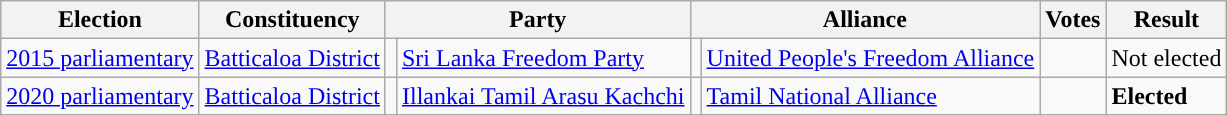<table class="wikitable" style="text-align:left;">
<tr>
<th scope=col>Election</th>
<th scope=col>Constituency</th>
<th scope=col colspan="2">Party</th>
<th scope=col colspan="2">Alliance</th>
<th scope=col>Votes</th>
<th scope=col>Result</th>
</tr>
<tr>
<td><a href='#'>2015 parliamentary</a></td>
<td><a href='#'>Batticaloa District</a></td>
<td style="background:"></td>
<td><a href='#'>Sri Lanka Freedom Party</a></td>
<td style="background:"></td>
<td><a href='#'>United People's Freedom Alliance</a></td>
<td align=right></td>
<td>Not elected</td>
</tr>
<tr>
<td><a href='#'>2020 parliamentary</a></td>
<td><a href='#'>Batticaloa District</a></td>
<td style="background:"></td>
<td><a href='#'>Illankai Tamil Arasu Kachchi</a></td>
<td style="background:"></td>
<td><a href='#'>Tamil National Alliance</a></td>
<td align=right></td>
<td><strong>Elected</strong></td>
</tr>
</table>
